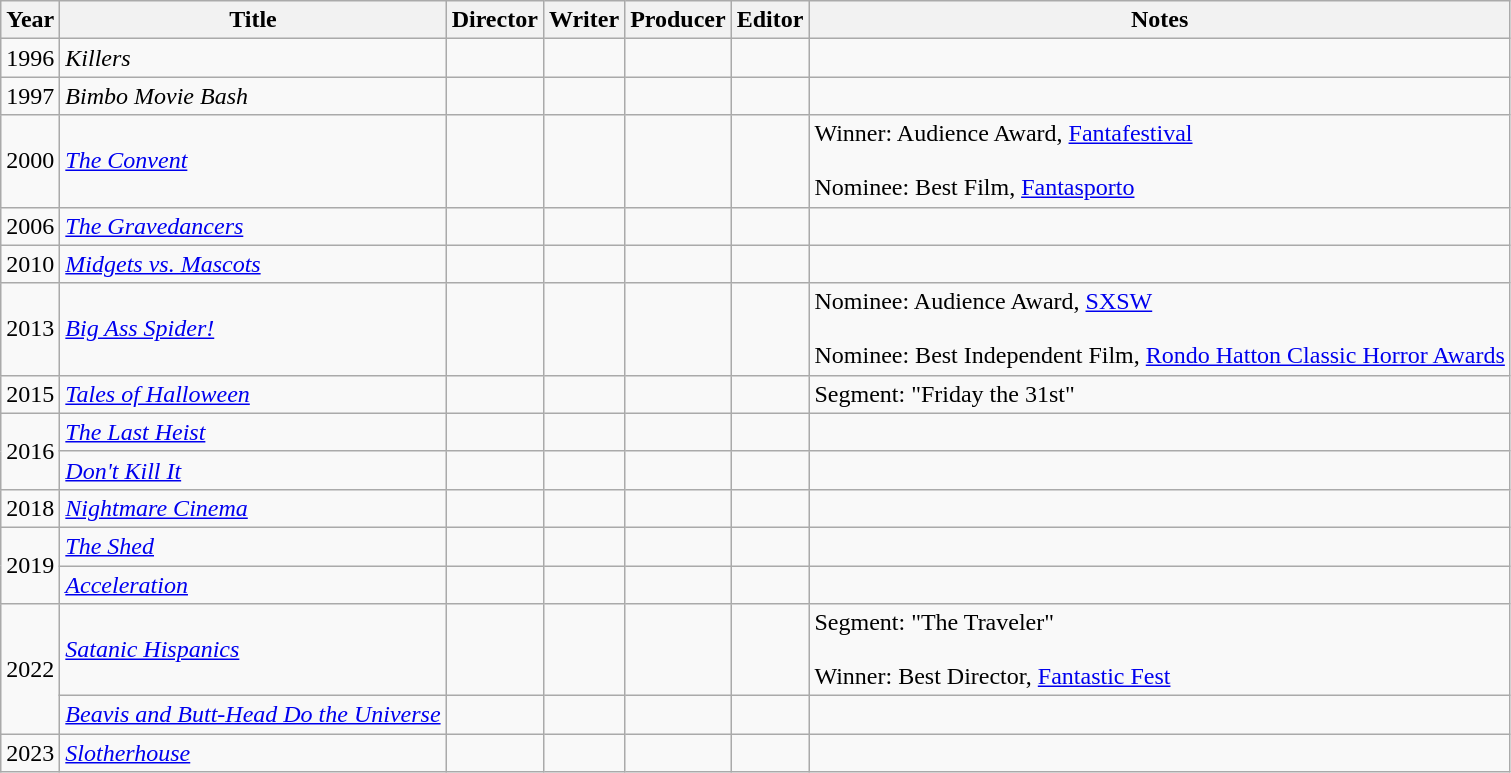<table class="wikitable sortable">
<tr>
<th>Year</th>
<th>Title</th>
<th>Director</th>
<th>Writer</th>
<th>Producer</th>
<th>Editor</th>
<th>Notes</th>
</tr>
<tr>
<td>1996</td>
<td><em>Killers</em></td>
<td></td>
<td></td>
<td></td>
<td></td>
<td></td>
</tr>
<tr>
<td>1997</td>
<td><em>Bimbo Movie Bash</em></td>
<td></td>
<td></td>
<td></td>
<td></td>
<td></td>
</tr>
<tr>
<td>2000</td>
<td><em><a href='#'>The Convent</a></em></td>
<td></td>
<td></td>
<td></td>
<td></td>
<td>Winner: Audience Award, <a href='#'>Fantafestival</a><br><br>Nominee: Best Film, <a href='#'>Fantasporto</a></td>
</tr>
<tr>
<td>2006</td>
<td><em><a href='#'>The Gravedancers</a></em></td>
<td></td>
<td></td>
<td></td>
<td></td>
<td></td>
</tr>
<tr>
<td>2010</td>
<td><em><a href='#'>Midgets vs. Mascots</a></em></td>
<td></td>
<td></td>
<td></td>
<td></td>
<td></td>
</tr>
<tr>
<td>2013</td>
<td><em><a href='#'>Big Ass Spider!</a></em></td>
<td></td>
<td></td>
<td></td>
<td></td>
<td>Nominee: Audience Award, <a href='#'>SXSW</a><br><br>Nominee: Best Independent Film, <a href='#'>Rondo Hatton Classic Horror Awards</a></td>
</tr>
<tr>
<td>2015</td>
<td><em><a href='#'>Tales of Halloween</a></em></td>
<td></td>
<td></td>
<td></td>
<td></td>
<td>Segment: "Friday the 31st"</td>
</tr>
<tr>
<td rowspan="2">2016</td>
<td><em><a href='#'>The Last Heist</a></em></td>
<td></td>
<td></td>
<td></td>
<td></td>
<td></td>
</tr>
<tr>
<td><em><a href='#'>Don't Kill It</a></em></td>
<td></td>
<td></td>
<td></td>
<td></td>
<td></td>
</tr>
<tr>
<td>2018</td>
<td><em><a href='#'>Nightmare Cinema</a></em></td>
<td></td>
<td></td>
<td></td>
<td></td>
<td></td>
</tr>
<tr>
<td rowspan="2">2019</td>
<td><em><a href='#'>The Shed</a></em></td>
<td></td>
<td></td>
<td></td>
<td></td>
<td></td>
</tr>
<tr>
<td><em><a href='#'> Acceleration</a></em></td>
<td></td>
<td></td>
<td></td>
<td></td>
<td></td>
</tr>
<tr>
<td rowspan="2">2022</td>
<td><em><a href='#'>Satanic Hispanics</a></em></td>
<td></td>
<td></td>
<td></td>
<td></td>
<td>Segment: "The Traveler"<br><br>Winner: Best Director, <a href='#'>Fantastic Fest</a></td>
</tr>
<tr>
<td><em><a href='#'>Beavis and Butt-Head Do the Universe</a></em></td>
<td></td>
<td></td>
<td></td>
<td></td>
<td></td>
</tr>
<tr>
<td>2023</td>
<td><em><a href='#'>Slotherhouse</a></em></td>
<td></td>
<td></td>
<td></td>
<td></td>
<td></td>
</tr>
</table>
